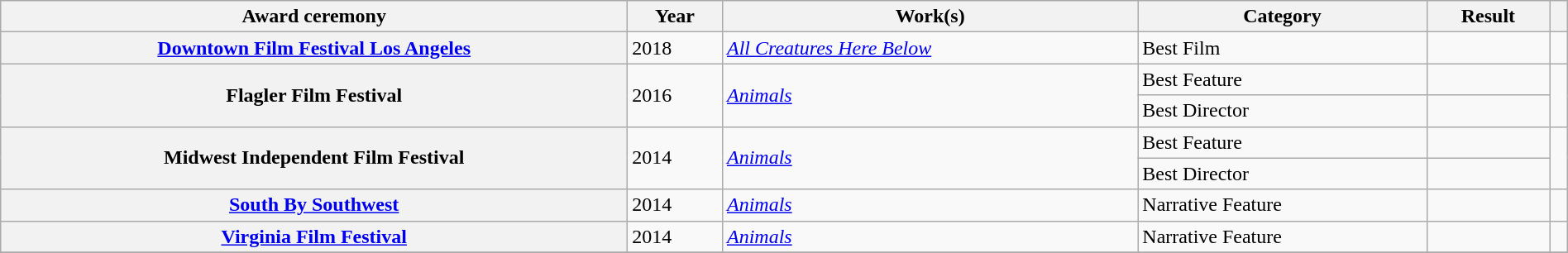<table class="wikitable sortable plainrowheaders" style="width: 100%;">
<tr>
<th scope="col">Award ceremony</th>
<th scope="col">Year</th>
<th scope="col">Work(s)</th>
<th scope="col">Category</th>
<th scope="col">Result</th>
<th scope="col" class="unsortable"></th>
</tr>
<tr>
<th scope="row"><a href='#'>Downtown Film Festival Los Angeles</a></th>
<td>2018</td>
<td><em><a href='#'>All Creatures Here Below</a></em></td>
<td>Best Film</td>
<td></td>
<td rowspan="1" style="text-align:center;"></td>
</tr>
<tr>
<th rowspan="2" scope="row">Flagler Film Festival</th>
<td rowspan="2">2016</td>
<td rowspan="2"><em><a href='#'>Animals</a></em></td>
<td>Best Feature</td>
<td></td>
<td rowspan="2" style="text-align:center;"></td>
</tr>
<tr>
<td>Best Director</td>
<td></td>
</tr>
<tr>
<th rowspan="2" scope="row">Midwest Independent Film Festival</th>
<td rowspan="2">2014</td>
<td rowspan="2"><em><a href='#'>Animals</a></em></td>
<td>Best Feature</td>
<td></td>
<td rowspan="2" style="text-align:center;"></td>
</tr>
<tr>
<td>Best Director</td>
<td></td>
</tr>
<tr>
<th scope="row"><a href='#'>South By Southwest</a></th>
<td>2014</td>
<td><em><a href='#'>Animals</a></em></td>
<td>Narrative Feature</td>
<td></td>
<td rowspan="1" style="text-align:center;"></td>
</tr>
<tr>
<th scope="row"><a href='#'>Virginia Film Festival</a></th>
<td>2014</td>
<td><em><a href='#'>Animals</a></em></td>
<td>Narrative Feature</td>
<td></td>
<td rowspan="1" style="text-align:center;"></td>
</tr>
<tr>
</tr>
</table>
